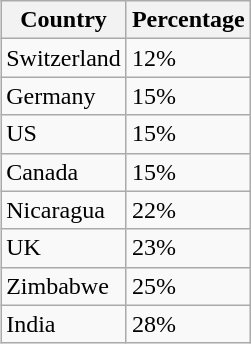<table class="wikitable sortable" style="float:right;">
<tr>
<th>Country</th>
<th>Percentage</th>
</tr>
<tr>
<td>Switzerland</td>
<td>12%</td>
</tr>
<tr>
<td>Germany</td>
<td>15%</td>
</tr>
<tr>
<td>US</td>
<td>15%</td>
</tr>
<tr>
<td>Canada</td>
<td>15%</td>
</tr>
<tr>
<td>Nicaragua</td>
<td>22%</td>
</tr>
<tr>
<td>UK</td>
<td>23%</td>
</tr>
<tr>
<td>Zimbabwe</td>
<td>25%</td>
</tr>
<tr>
<td>India</td>
<td>28%</td>
</tr>
</table>
